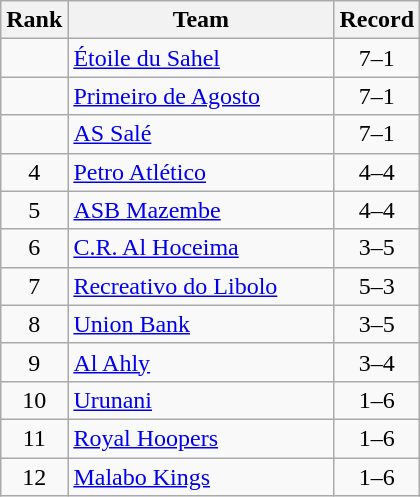<table class=wikitable style="text-align:center;">
<tr>
<th>Rank</th>
<th width=170>Team</th>
<th>Record</th>
</tr>
<tr>
<td></td>
<td align=left> <a href='#'>Étoile du Sahel</a></td>
<td>7–1</td>
</tr>
<tr>
<td></td>
<td align=left> <a href='#'>Primeiro de Agosto</a></td>
<td>7–1</td>
</tr>
<tr>
<td></td>
<td align=left> <a href='#'>AS Salé</a></td>
<td>7–1</td>
</tr>
<tr>
<td>4</td>
<td align=left> <a href='#'>Petro Atlético</a></td>
<td>4–4</td>
</tr>
<tr>
<td>5</td>
<td align=left> <a href='#'>ASB Mazembe</a></td>
<td>4–4</td>
</tr>
<tr>
<td>6</td>
<td align=left> <a href='#'>C.R. Al Hoceima</a></td>
<td>3–5</td>
</tr>
<tr>
<td>7</td>
<td align=left> <a href='#'>Recreativo do Libolo</a></td>
<td>5–3</td>
</tr>
<tr>
<td>8</td>
<td align=left> <a href='#'>Union Bank</a></td>
<td>3–5</td>
</tr>
<tr>
<td>9</td>
<td align=left> <a href='#'>Al Ahly</a></td>
<td>3–4</td>
</tr>
<tr>
<td>10</td>
<td align=left> <a href='#'>Urunani</a></td>
<td>1–6</td>
</tr>
<tr>
<td>11</td>
<td align=left> <a href='#'>Royal Hoopers</a></td>
<td>1–6</td>
</tr>
<tr>
<td>12</td>
<td align=left> <a href='#'>Malabo Kings</a></td>
<td>1–6</td>
</tr>
</table>
